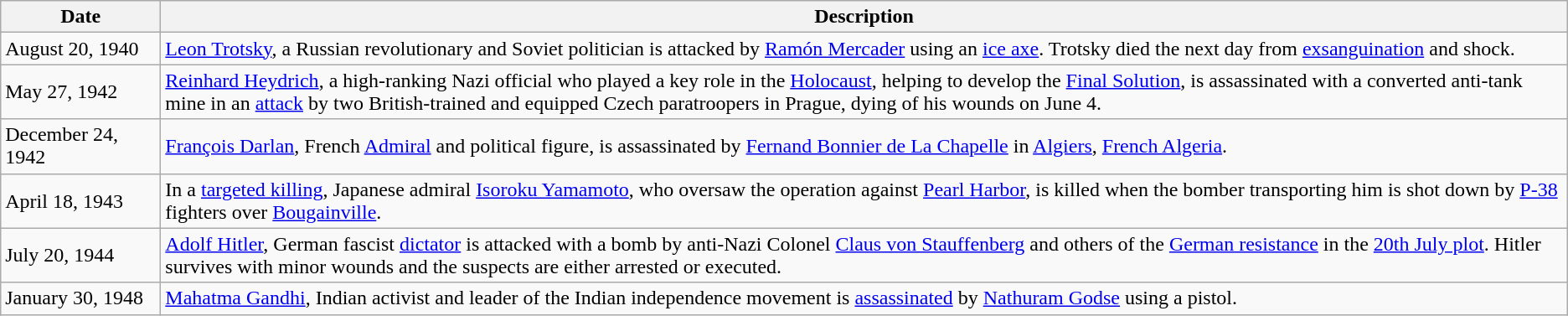<table class="wikitable mw-collapsible sortable">
<tr>
<th style="width:120px;">Date</th>
<th>Description</th>
</tr>
<tr>
<td>August 20, 1940</td>
<td><a href='#'>Leon Trotsky</a>, a Russian revolutionary and Soviet politician is attacked by <a href='#'>Ramón Mercader</a> using an <a href='#'>ice axe</a>. Trotsky died the next day from <a href='#'>exsanguination</a> and shock.</td>
</tr>
<tr>
<td>May 27, 1942</td>
<td><a href='#'>Reinhard Heydrich</a>, a high-ranking Nazi official who played a key role in the <a href='#'>Holocaust</a>, helping to develop the <a href='#'>Final Solution</a>, is assassinated with a converted anti-tank mine in an <a href='#'>attack</a> by two British-trained and equipped Czech paratroopers in Prague, dying of his wounds on June 4.</td>
</tr>
<tr>
<td>December 24, 1942</td>
<td><a href='#'>François Darlan</a>, French <a href='#'>Admiral</a> and political figure, is assassinated by <a href='#'>Fernand Bonnier de La Chapelle</a> in <a href='#'>Algiers</a>, <a href='#'>French Algeria</a>.</td>
</tr>
<tr>
<td>April 18, 1943</td>
<td>In a <a href='#'>targeted killing</a>, Japanese admiral <a href='#'>Isoroku Yamamoto</a>, who oversaw the operation against <a href='#'>Pearl Harbor</a>, is killed when the bomber transporting him is shot down by <a href='#'>P-38</a> fighters over <a href='#'>Bougainville</a>.</td>
</tr>
<tr>
<td>July 20, 1944</td>
<td><a href='#'>Adolf Hitler</a>, German fascist <a href='#'>dictator</a> is attacked with a bomb by anti-Nazi Colonel <a href='#'>Claus von Stauffenberg</a> and others of the <a href='#'>German resistance</a> in the <a href='#'>20th July plot</a>. Hitler survives with minor wounds and the suspects are either arrested or executed.</td>
</tr>
<tr>
<td>January 30, 1948</td>
<td><a href='#'>Mahatma Gandhi</a>, Indian activist and leader of the Indian independence movement is <a href='#'>assassinated</a> by <a href='#'>Nathuram Godse</a> using a pistol.</td>
</tr>
</table>
